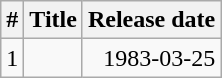<table class="wikitable">
<tr>
<th>#</th>
<th>Title</th>
<th>Release date</th>
</tr>
<tr>
<td>1</td>
<td align="left"></td>
<td align="right">1983-03-25</td>
</tr>
</table>
